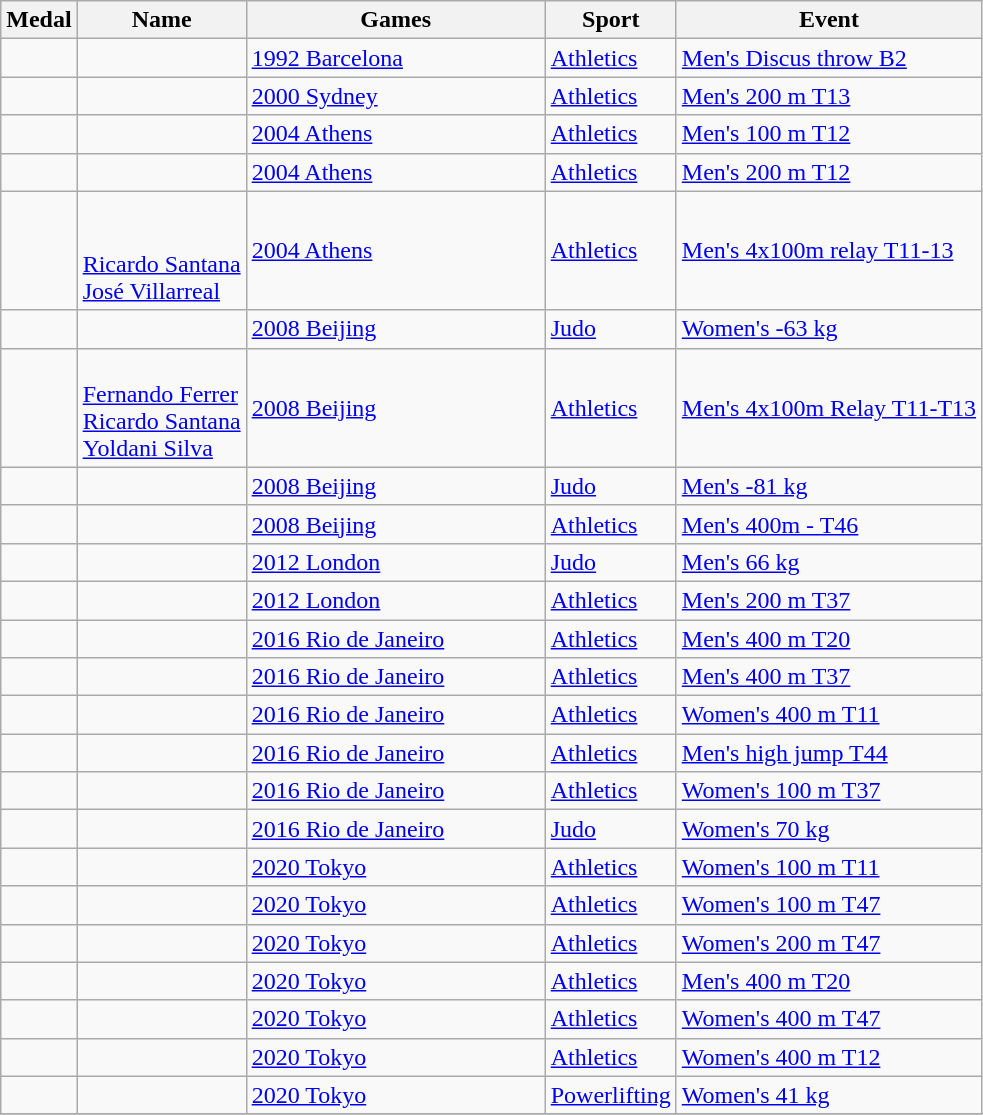<table class="wikitable sortable">
<tr>
<th>Medal</th>
<th>Name</th>
<th style="width:12em">Games</th>
<th>Sport</th>
<th>Event</th>
</tr>
<tr>
<td></td>
<td></td>
<td> <a href='#'>1992 Barcelona</a></td>
<td> <a href='#'>Athletics</a></td>
<td><a href='#'>Men's Discus throw B2</a></td>
</tr>
<tr>
<td></td>
<td></td>
<td> <a href='#'>2000 Sydney</a></td>
<td> <a href='#'>Athletics</a></td>
<td><a href='#'>Men's 200 m T13</a></td>
</tr>
<tr>
<td></td>
<td></td>
<td> <a href='#'>2004 Athens</a></td>
<td> <a href='#'>Athletics</a></td>
<td><a href='#'>Men's 100 m T12</a></td>
</tr>
<tr>
<td></td>
<td></td>
<td> <a href='#'>2004 Athens</a></td>
<td> <a href='#'>Athletics</a></td>
<td><a href='#'>Men's 200 m T12</a></td>
</tr>
<tr>
<td></td>
<td><br><br><a href='#'>Ricardo Santana</a><br><a href='#'>José Villarreal</a></td>
<td> <a href='#'>2004 Athens</a></td>
<td> <a href='#'>Athletics</a></td>
<td><a href='#'>Men's 4x100m relay T11-13</a></td>
</tr>
<tr>
<td></td>
<td></td>
<td> <a href='#'>2008 Beijing</a></td>
<td> <a href='#'>Judo</a></td>
<td><a href='#'>Women's -63 kg</a></td>
</tr>
<tr>
<td></td>
<td><br><a href='#'>Fernando Ferrer</a><br><a href='#'>Ricardo Santana</a><br><a href='#'>Yoldani Silva</a></td>
<td> <a href='#'>2008 Beijing</a></td>
<td> <a href='#'>Athletics</a></td>
<td><a href='#'>Men's 4x100m Relay T11-T13</a></td>
</tr>
<tr>
<td></td>
<td></td>
<td> <a href='#'>2008 Beijing</a></td>
<td> <a href='#'>Judo</a></td>
<td><a href='#'>Men's -81 kg</a></td>
</tr>
<tr>
<td></td>
<td></td>
<td> <a href='#'>2008 Beijing</a></td>
<td> <a href='#'>Athletics</a></td>
<td><a href='#'>Men's 400m - T46</a></td>
</tr>
<tr>
<td></td>
<td></td>
<td> <a href='#'>2012 London</a></td>
<td> <a href='#'>Judo</a></td>
<td><a href='#'>Men's 66 kg</a></td>
</tr>
<tr>
<td></td>
<td></td>
<td> <a href='#'>2012 London</a></td>
<td> <a href='#'>Athletics</a></td>
<td><a href='#'>Men's 200 m T37</a></td>
</tr>
<tr>
<td></td>
<td></td>
<td> <a href='#'>2016 Rio de Janeiro</a></td>
<td> <a href='#'>Athletics</a></td>
<td><a href='#'>Men's 400 m T20</a></td>
</tr>
<tr>
<td></td>
<td></td>
<td> <a href='#'>2016 Rio de Janeiro</a></td>
<td> <a href='#'>Athletics</a></td>
<td><a href='#'>Men's 400 m T37</a></td>
</tr>
<tr>
<td></td>
<td></td>
<td> <a href='#'>2016 Rio de Janeiro</a></td>
<td> <a href='#'>Athletics</a></td>
<td><a href='#'>Women's 400 m T11</a></td>
</tr>
<tr>
<td></td>
<td></td>
<td> <a href='#'>2016 Rio de Janeiro</a></td>
<td> <a href='#'>Athletics</a></td>
<td><a href='#'>Men's high jump T44</a></td>
</tr>
<tr>
<td></td>
<td></td>
<td> <a href='#'>2016 Rio de Janeiro</a></td>
<td> <a href='#'>Athletics</a></td>
<td><a href='#'>Women's 100 m T37</a></td>
</tr>
<tr>
<td></td>
<td></td>
<td> <a href='#'>2016 Rio de Janeiro</a></td>
<td> <a href='#'>Judo</a></td>
<td><a href='#'>Women's 70 kg</a></td>
</tr>
<tr>
<td></td>
<td></td>
<td> <a href='#'>2020 Tokyo</a></td>
<td> <a href='#'>Athletics</a></td>
<td><a href='#'>Women's 100 m T11</a></td>
</tr>
<tr>
<td></td>
<td></td>
<td> <a href='#'>2020 Tokyo</a></td>
<td> <a href='#'>Athletics</a></td>
<td><a href='#'>Women's 100 m T47</a></td>
</tr>
<tr>
<td></td>
<td></td>
<td> <a href='#'>2020 Tokyo</a></td>
<td> <a href='#'>Athletics</a></td>
<td><a href='#'>Women's 200 m T47</a></td>
</tr>
<tr>
<td></td>
<td></td>
<td> <a href='#'>2020 Tokyo</a></td>
<td> <a href='#'>Athletics</a></td>
<td><a href='#'>Men's 400 m T20</a></td>
</tr>
<tr>
<td></td>
<td></td>
<td> <a href='#'>2020 Tokyo</a></td>
<td> <a href='#'>Athletics</a></td>
<td><a href='#'>Women's 400 m T47</a></td>
</tr>
<tr>
<td></td>
<td></td>
<td> <a href='#'>2020 Tokyo</a></td>
<td> <a href='#'>Athletics</a></td>
<td><a href='#'>Women's 400 m T12</a></td>
</tr>
<tr>
<td></td>
<td></td>
<td> <a href='#'>2020 Tokyo</a></td>
<td> <a href='#'>Powerlifting</a></td>
<td><a href='#'> Women's 41 kg</a></td>
</tr>
<tr>
</tr>
</table>
